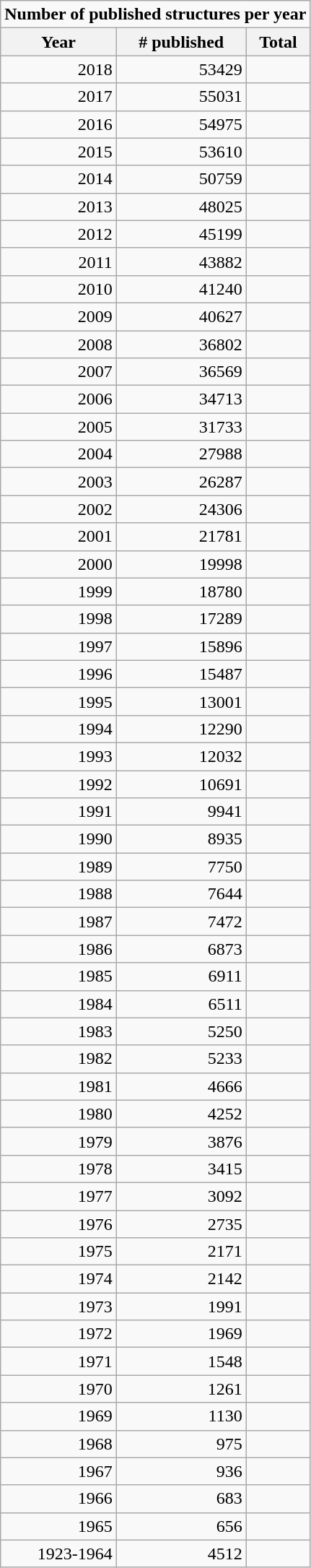<table class="wikitable">
<tr>
<td colspan="3" align="center"><strong>Number of published structures per year</strong></td>
</tr>
<tr>
<th>Year</th>
<th># published</th>
<th>Total</th>
</tr>
<tr align="right">
<td>2018</td>
<td>53429</td>
<td></td>
</tr>
<tr align="right">
<td>2017</td>
<td>55031</td>
<td></td>
</tr>
<tr align="right">
<td>2016</td>
<td>54975</td>
<td></td>
</tr>
<tr align="right">
<td>2015</td>
<td>53610</td>
<td></td>
</tr>
<tr align="right">
<td>2014</td>
<td>50759</td>
<td></td>
</tr>
<tr align="right">
<td>2013</td>
<td>48025</td>
<td></td>
</tr>
<tr align="right">
<td>2012</td>
<td>45199</td>
<td></td>
</tr>
<tr align="right">
<td>2011</td>
<td>43882</td>
<td></td>
</tr>
<tr align="right">
<td>2010</td>
<td>41240</td>
<td></td>
</tr>
<tr align="right">
<td>2009</td>
<td>40627</td>
<td></td>
</tr>
<tr align="right">
<td>2008</td>
<td>36802</td>
<td></td>
</tr>
<tr align="right">
<td>2007</td>
<td>36569</td>
<td></td>
</tr>
<tr align="right">
<td>2006</td>
<td>34713</td>
<td></td>
</tr>
<tr align="right">
<td>2005</td>
<td>31733</td>
<td></td>
</tr>
<tr align="right">
<td>2004</td>
<td>27988</td>
<td></td>
</tr>
<tr align="right">
<td>2003</td>
<td>26287</td>
<td></td>
</tr>
<tr align="right">
<td>2002</td>
<td>24306</td>
<td></td>
</tr>
<tr align="right">
<td>2001</td>
<td>21781</td>
<td></td>
</tr>
<tr align="right">
<td>2000</td>
<td>19998</td>
<td></td>
</tr>
<tr align="right">
<td>1999</td>
<td>18780</td>
<td></td>
</tr>
<tr align="right">
<td>1998</td>
<td>17289</td>
<td></td>
</tr>
<tr align="right">
<td>1997</td>
<td>15896</td>
<td></td>
</tr>
<tr align="right">
<td>1996</td>
<td>15487</td>
<td></td>
</tr>
<tr align="right">
<td>1995</td>
<td>13001</td>
<td></td>
</tr>
<tr align="right">
<td>1994</td>
<td>12290</td>
<td></td>
</tr>
<tr align="right">
<td>1993</td>
<td>12032</td>
<td></td>
</tr>
<tr align="right">
<td>1992</td>
<td>10691</td>
<td></td>
</tr>
<tr align="right">
<td>1991</td>
<td>9941</td>
<td></td>
</tr>
<tr align="right">
<td>1990</td>
<td>8935</td>
<td></td>
</tr>
<tr align="right">
<td>1989</td>
<td>7750</td>
<td></td>
</tr>
<tr align="right">
<td>1988</td>
<td>7644</td>
<td></td>
</tr>
<tr align="right">
<td>1987</td>
<td>7472</td>
<td></td>
</tr>
<tr align="right">
<td>1986</td>
<td>6873</td>
<td></td>
</tr>
<tr align="right">
<td>1985</td>
<td>6911</td>
<td></td>
</tr>
<tr align="right">
<td>1984</td>
<td>6511</td>
<td></td>
</tr>
<tr align="right">
<td>1983</td>
<td>5250</td>
<td></td>
</tr>
<tr align="right">
<td>1982</td>
<td>5233</td>
<td></td>
</tr>
<tr align="right">
<td>1981</td>
<td>4666</td>
<td></td>
</tr>
<tr align="right">
<td>1980</td>
<td>4252</td>
<td></td>
</tr>
<tr align="right">
<td>1979</td>
<td>3876</td>
<td></td>
</tr>
<tr align="right">
<td>1978</td>
<td>3415</td>
<td></td>
</tr>
<tr align="right">
<td>1977</td>
<td>3092</td>
<td></td>
</tr>
<tr align="right">
<td>1976</td>
<td>2735</td>
<td></td>
</tr>
<tr align="right">
<td>1975</td>
<td>2171</td>
<td></td>
</tr>
<tr align="right">
<td>1974</td>
<td>2142</td>
<td></td>
</tr>
<tr align="right">
<td>1973</td>
<td>1991</td>
<td></td>
</tr>
<tr align="right">
<td>1972</td>
<td>1969</td>
<td></td>
</tr>
<tr align="right">
<td>1971</td>
<td>1548</td>
<td></td>
</tr>
<tr align="right">
<td>1970</td>
<td>1261</td>
<td></td>
</tr>
<tr align="right">
<td>1969</td>
<td>1130</td>
<td></td>
</tr>
<tr align="right">
<td>1968</td>
<td>975</td>
<td></td>
</tr>
<tr align="right">
<td>1967</td>
<td>936</td>
<td></td>
</tr>
<tr align="right">
<td>1966</td>
<td>683</td>
<td></td>
</tr>
<tr align="right">
<td>1965</td>
<td>656</td>
<td></td>
</tr>
<tr align="right">
<td>1923-1964</td>
<td>4512</td>
<td></td>
</tr>
</table>
